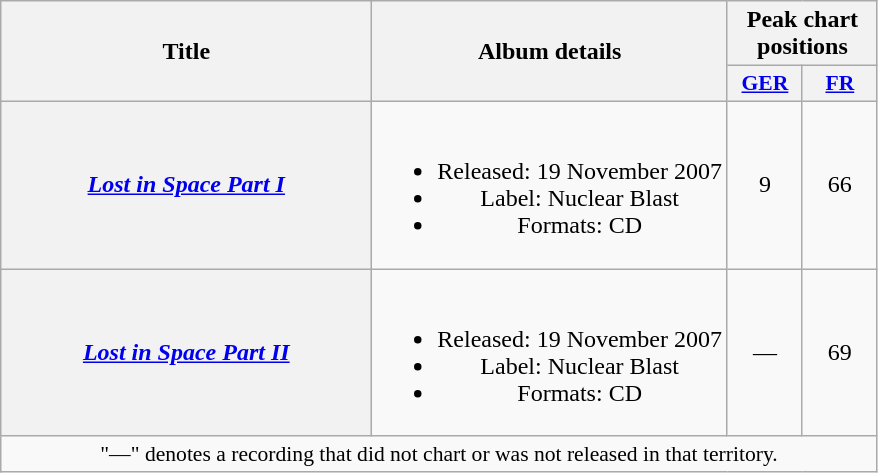<table class="wikitable plainrowheaders" style="text-align:center;">
<tr>
<th scope="col" rowspan="2" style="width:15em;">Title</th>
<th scope="col" rowspan="2">Album details</th>
<th scope="col" colspan="2">Peak chart positions</th>
</tr>
<tr>
<th scope="col" style="width:3em;font-size:90%;"><a href='#'>GER</a><br></th>
<th scope="col" style="width:3em;font-size:90%;"><a href='#'>FR</a><br></th>
</tr>
<tr>
<th scope="row"><em><a href='#'>Lost in Space Part I</a></em></th>
<td><br><ul><li>Released: 19 November 2007</li><li>Label: Nuclear Blast</li><li>Formats: CD</li></ul></td>
<td style="text-align:center;">9</td>
<td style="text-align:center;">66</td>
</tr>
<tr>
<th scope="row"><em><a href='#'>Lost in Space Part II</a></em></th>
<td><br><ul><li>Released: 19 November 2007</li><li>Label: Nuclear Blast</li><li>Formats: CD</li></ul></td>
<td style="text-align:center;">—</td>
<td style="text-align:center;">69</td>
</tr>
<tr>
<td colspan="20" style="font-size:90%">"—" denotes a recording that did not chart or was not released in that territory.</td>
</tr>
</table>
